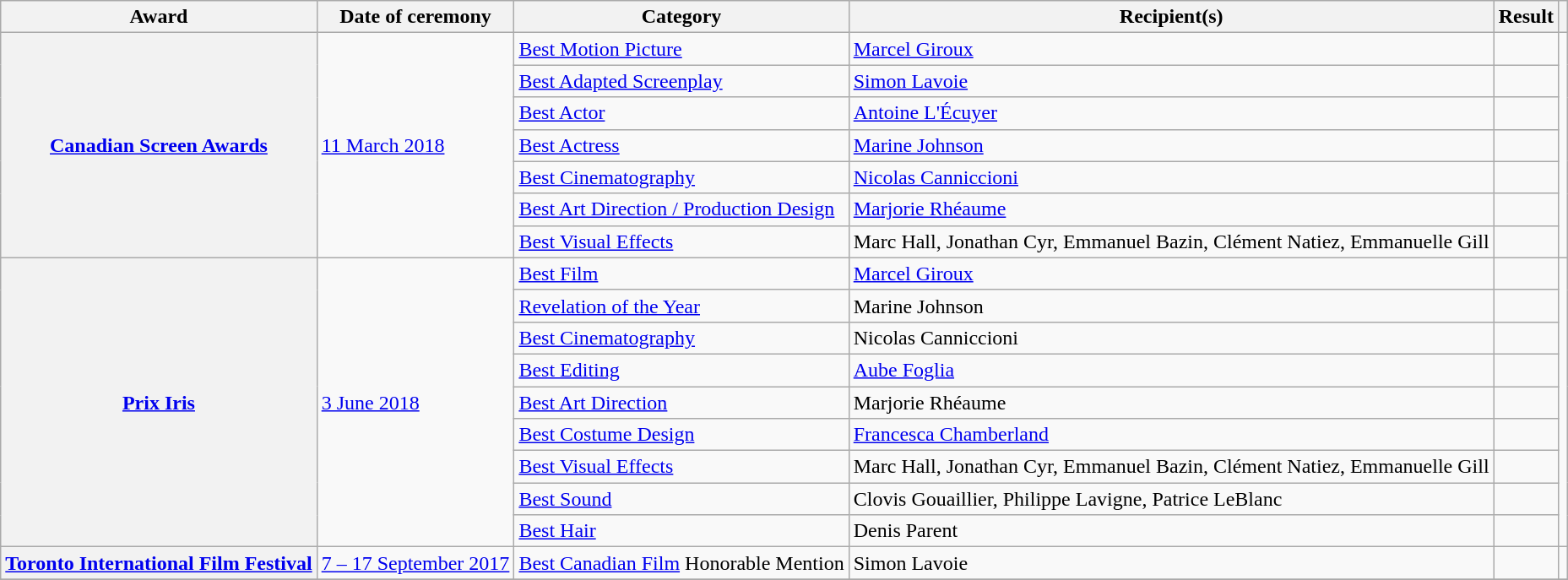<table class="wikitable plainrowheaders sortable">
<tr>
<th scope="col">Award</th>
<th scope="col">Date of ceremony</th>
<th scope="col">Category</th>
<th scope="col">Recipient(s)</th>
<th scope="col">Result</th>
<th scope="col" class="unsortable"></th>
</tr>
<tr>
<th scope="row" rowspan=7><a href='#'>Canadian Screen Awards</a></th>
<td rowspan="7"><a href='#'>11 March 2018</a></td>
<td><a href='#'>Best Motion Picture</a></td>
<td><a href='#'>Marcel Giroux</a></td>
<td></td>
<td rowspan="7"></td>
</tr>
<tr>
<td><a href='#'>Best Adapted Screenplay</a></td>
<td><a href='#'>Simon Lavoie</a></td>
<td></td>
</tr>
<tr>
<td><a href='#'>Best Actor</a></td>
<td><a href='#'>Antoine L'Écuyer</a></td>
<td></td>
</tr>
<tr>
<td><a href='#'>Best Actress</a></td>
<td><a href='#'>Marine Johnson</a></td>
<td></td>
</tr>
<tr>
<td><a href='#'>Best Cinematography</a></td>
<td><a href='#'>Nicolas Canniccioni</a></td>
<td></td>
</tr>
<tr>
<td><a href='#'>Best Art Direction / Production Design</a></td>
<td><a href='#'>Marjorie Rhéaume</a></td>
<td></td>
</tr>
<tr>
<td><a href='#'>Best Visual Effects</a></td>
<td>Marc Hall, Jonathan Cyr, Emmanuel Bazin, Clément Natiez, Emmanuelle Gill</td>
<td></td>
</tr>
<tr>
<th scope="row" rowspan=9><a href='#'>Prix Iris</a></th>
<td rowspan="9"><a href='#'>3 June 2018</a></td>
<td><a href='#'>Best Film</a></td>
<td><a href='#'>Marcel Giroux</a></td>
<td></td>
<td rowspan="9"></td>
</tr>
<tr>
<td><a href='#'>Revelation of the Year</a></td>
<td>Marine Johnson</td>
<td></td>
</tr>
<tr>
<td><a href='#'>Best Cinematography</a></td>
<td>Nicolas Canniccioni</td>
<td></td>
</tr>
<tr>
<td><a href='#'>Best Editing</a></td>
<td><a href='#'>Aube Foglia</a></td>
<td></td>
</tr>
<tr>
<td><a href='#'>Best Art Direction</a></td>
<td>Marjorie Rhéaume</td>
<td></td>
</tr>
<tr>
<td><a href='#'>Best Costume Design</a></td>
<td><a href='#'>Francesca Chamberland</a></td>
<td></td>
</tr>
<tr>
<td><a href='#'>Best Visual Effects</a></td>
<td>Marc Hall, Jonathan Cyr, Emmanuel Bazin, Clément Natiez, Emmanuelle Gill</td>
<td></td>
</tr>
<tr>
<td><a href='#'>Best Sound</a></td>
<td>Clovis Gouaillier, Philippe Lavigne, Patrice LeBlanc</td>
<td></td>
</tr>
<tr>
<td><a href='#'>Best Hair</a></td>
<td>Denis Parent</td>
<td></td>
</tr>
<tr>
<th scope="row"><a href='#'>Toronto International Film Festival</a></th>
<td rowspan="1"><a href='#'>7 – 17 September 2017</a></td>
<td><a href='#'>Best Canadian Film</a> Honorable Mention</td>
<td>Simon Lavoie</td>
<td></td>
<td rowspan="1"></td>
</tr>
<tr>
</tr>
</table>
